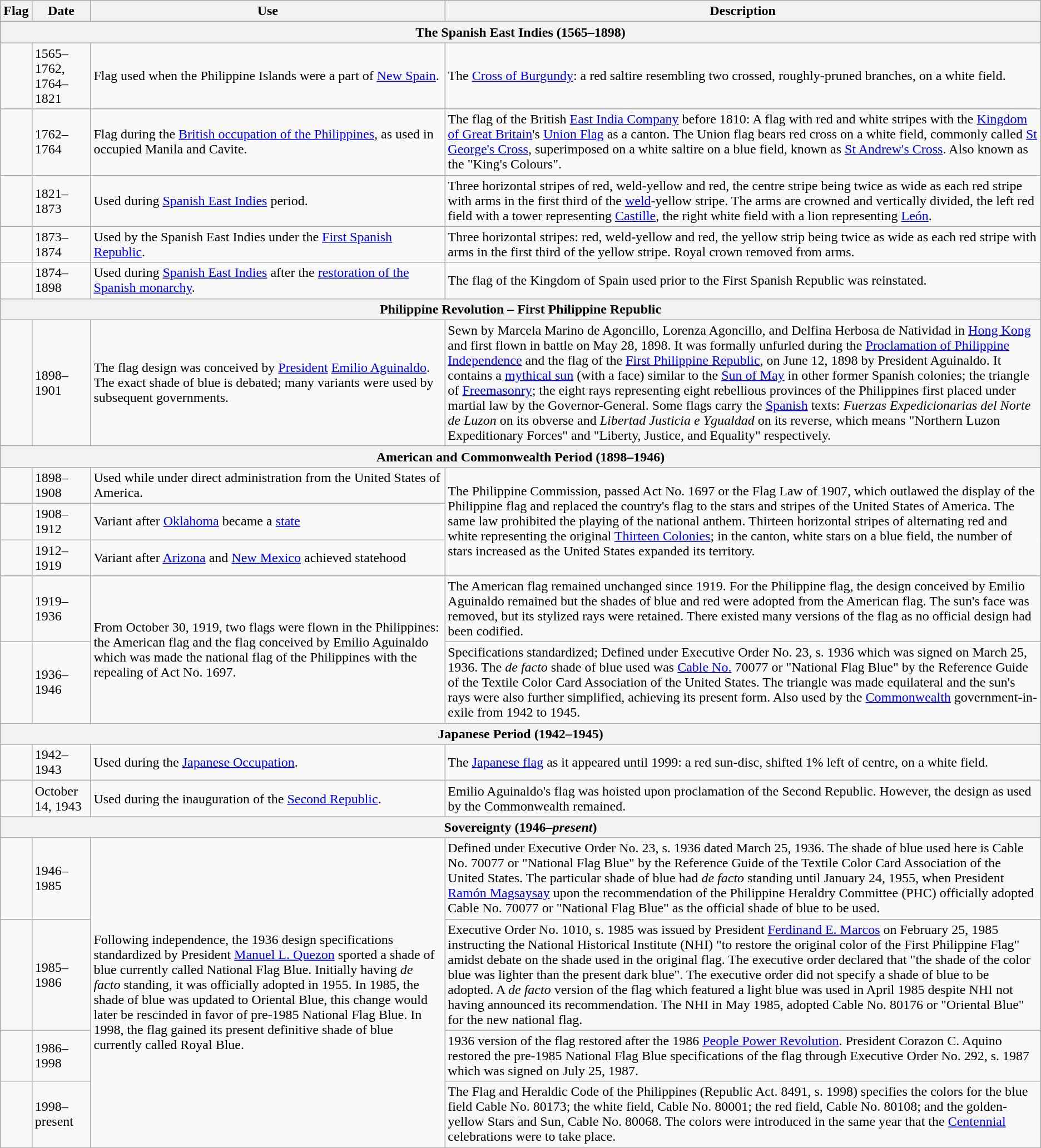<table class="wikitable">
<tr>
<th style="width:110">Flag</th>
<th style="width:80">Date</th>
<th style="width:300">Use</th>
<th style="width:300">Description</th>
</tr>
<tr>
<th colspan=4>The Spanish East Indies (1565–1898)</th>
</tr>
<tr>
<td style="text-align:center"></td>
<td>1565–1762, 1764–1821</td>
<td>Flag used when the Philippine Islands were a part of <a href='#'>New Spain</a>.</td>
<td>The <a href='#'>Cross of Burgundy</a>: a red saltire resembling two crossed, roughly-pruned branches, on a white field.</td>
</tr>
<tr>
<td style="text-align:center"></td>
<td>1762–1764</td>
<td>Flag during the <a href='#'>British occupation of the Philippines</a>, as used in occupied Manila and Cavite.</td>
<td>The flag of the British <a href='#'>East India Company</a> before 1810: A flag with red and white stripes with the <a href='#'>Kingdom of Great Britain</a>'s <a href='#'>Union Flag</a> as a canton. The Union flag bears red cross on a white field, commonly called <a href='#'>St George's Cross</a>, superimposed on a white saltire on a blue field, known as <a href='#'>St Andrew's Cross</a>. Also known as the "King's Colours".</td>
</tr>
<tr>
<td style="text-align:center"></td>
<td>1821–1873</td>
<td>Used during <a href='#'>Spanish East Indies</a> period.</td>
<td>Three horizontal stripes of red, weld-yellow and red, the centre stripe being twice as wide as each red stripe with arms in the first third of the <a href='#'>weld</a>-yellow stripe. The arms are crowned and vertically divided, the left red field with a tower representing <a href='#'>Castille</a>, the right white field with a lion representing <a href='#'>León</a>.</td>
</tr>
<tr>
<td style="text-align:center"></td>
<td>1873–1874</td>
<td>Used by the Spanish East Indies under the <a href='#'>First Spanish Republic</a>.</td>
<td>Three horizontal stripes: red, weld-yellow and red, the yellow strip being twice as wide as each red stripe with arms in the first third of the yellow stripe. Royal crown removed from arms.</td>
</tr>
<tr>
<td style="text-align:center"></td>
<td>1874–1898</td>
<td>Used during <a href='#'>Spanish East Indies</a> after the <a href='#'>restoration of the Spanish monarchy</a>.</td>
<td>The flag of the Kingdom of Spain used prior to the First Spanish Republic was reinstated.</td>
</tr>
<tr>
<th colspan=4>Philippine Revolution – First Philippine Republic</th>
</tr>
<tr>
<td style="text-align:center"><br><br></td>
<td>1898–1901</td>
<td>The flag design was conceived by <a href='#'>President</a> <a href='#'>Emilio Aguinaldo</a>. The exact shade of blue is debated; many variants were used by subsequent governments.</td>
<td>Sewn by Marcela Marino de Agoncillo, Lorenza Agoncillo, and Delfina Herbosa de Natividad in <a href='#'>Hong Kong</a> and first flown in battle on May 28, 1898. It was formally unfurled during the <a href='#'>Proclamation of Philippine Independence</a> and the flag of the <a href='#'>First Philippine Republic</a>, on June 12, 1898 by President Aguinaldo. It contains a <a href='#'>mythical sun</a> (with a face) similar to the <a href='#'>Sun of May</a> in other former Spanish colonies; the triangle of <a href='#'>Freemasonry</a>; the eight rays representing eight rebellious provinces of the Philippines first placed under martial law by the Governor-General. Some flags carry the <a href='#'>Spanish</a> texts: <em>Fuerzas Expedicionarias del Norte de Luzon</em> on its obverse and <em>Libertad Justicia e Ygualdad</em> on its reverse, which means "Northern  Luzon Expeditionary Forces" and "Liberty, Justice, and Equality" respectively.</td>
</tr>
<tr>
<th colspan=4>American and Commonwealth Period (1898–1946)</th>
</tr>
<tr>
<td style="text-align:center"></td>
<td>1898–1908</td>
<td>Used while under direct administration from the United States of America.</td>
<td rowspan=3>The Philippine Commission, passed Act No. 1697 or the Flag Law of 1907, which outlawed the display of the Philippine flag and replaced the country's flag to the stars and stripes of the United States of America. The same law prohibited the playing of the national anthem. Thirteen horizontal stripes of alternating red and white representing the original <a href='#'>Thirteen Colonies</a>; in the canton, white stars on a blue field, the number of stars increased as the United States expanded its territory.</td>
</tr>
<tr>
<td style="text-align:center"></td>
<td>1908–1912</td>
<td>Variant after <a href='#'>Oklahoma</a> became a <a href='#'>state</a></td>
</tr>
<tr>
<td style="text-align:center"></td>
<td>1912–1919</td>
<td>Variant after <a href='#'>Arizona</a> and <a href='#'>New Mexico</a> achieved statehood</td>
</tr>
<tr>
<td style="text-align:center"> <br> </td>
<td>1919–1936</td>
<td rowspan=2>From October 30, 1919, two flags were flown in the Philippines: the American flag and the flag conceived by Emilio Aguinaldo which was made the national flag of the Philippines with the repealing of Act No. 1697.</td>
<td>The American flag remained unchanged since 1919. For the Philippine flag, the design conceived by Emilio Aguinaldo remained but the shades of blue and red were adopted from the American flag. The sun's face was removed, but its stylized rays were retained. There existed many versions of the flag as no official design had been codified.</td>
</tr>
<tr>
<td style="text-align:center"></td>
<td>1936–1946</td>
<td>Specifications standardized; Defined under Executive Order No. 23, s. 1936 which was signed on March 25, 1936. The <em>de facto</em> shade of blue used was <a href='#'>Cable No.</a> 70077 or "National Flag Blue" by the Reference Guide of the Textile Color Card Association of the United States. The triangle was made equilateral and the sun's rays were also further simplified, achieving its present form. Also used by the <a href='#'>Commonwealth</a> government-in-exile from 1942 to 1945.</td>
</tr>
<tr>
<th colspan=4>Japanese Period (1942–1945)</th>
</tr>
<tr>
<td style="text-align:center"></td>
<td>1942–1943</td>
<td>Used during the <a href='#'>Japanese Occupation</a>.</td>
<td>The <a href='#'>Japanese flag</a> as it appeared until 1999: a red sun-disc, shifted 1% left of centre, on a white field.</td>
</tr>
<tr>
<td style="text-align:center"></td>
<td>October 14, 1943</td>
<td>Used during the inauguration of the <a href='#'>Second Republic</a>.</td>
<td>Emilio Aguinaldo's flag was hoisted upon proclamation of the Second Republic. However, the design as used by the Commonwealth remained.</td>
</tr>
<tr>
<th colspan=4>Sovereignty (1946–<em>present</em>)</th>
</tr>
<tr>
<td style="text-align:center"></td>
<td>1946–1985</td>
<td rowspan=4>Following independence, the 1936 design specifications standardized by President <a href='#'>Manuel L. Quezon</a> sported a shade of blue currently called National Flag Blue. Initially having <em>de facto</em> standing, it was officially adopted in 1955. In 1985, the shade of blue was updated to Oriental Blue, this change would later be rescinded in favor of pre-1985 National Flag Blue. In 1998, the flag gained its present definitive shade of blue currently called Royal Blue.</td>
<td>Defined under Executive Order No. 23, s. 1936 dated March 25, 1936. The shade of blue used here is Cable No. 70077 or "National Flag Blue" by the Reference Guide of the Textile Color Card Association of the United States. The particular shade of blue had <em>de facto</em> standing until January 24, 1955, when President <a href='#'>Ramón Magsaysay</a> upon the recommendation of the Philippine Heraldry Committee (PHC) officially adopted Cable No. 70077 or "National Flag Blue" as the official shade of blue to be used.</td>
</tr>
<tr>
<td style="text-align:center"><br><br></td>
<td>1985–1986</td>
<td>Executive Order No. 1010, s. 1985 was issued by President <a href='#'>Ferdinand E. Marcos</a> on February 25, 1985 instructing the National Historical Institute (NHI) "to restore the original color of the First Philippine Flag" amidst debate on the shade used in the original flag. The executive order declared that "the shade of the color blue was lighter than the present dark blue". The executive order did not specify a shade of blue to be adopted. A <em>de facto</em> version of the flag which featured a light blue was used in April 1985 despite NHI not having announced its recommendation. The NHI in May 1985, adopted Cable No. 80176 or "Oriental Blue" for the new national flag.</td>
</tr>
<tr>
<td style="text-align:center"></td>
<td>1986–1998</td>
<td>1936 version of the flag restored after the 1986 <a href='#'>People Power Revolution</a>. President Corazon C. Aquino restored the pre-1985 National Flag Blue specifications of the flag through Executive Order No. 292, s. 1987 which was signed on July 25, 1987.</td>
</tr>
<tr>
<td style="text-align:center"></td>
<td>1998–present</td>
<td>The Flag and Heraldic Code of the Philippines (Republic Act. 8491, s. 1998) specifies the colors for the blue field Cable No. 80173; the white field, Cable No. 80001; the red field, Cable No. 80108; and the golden-yellow Stars and Sun, Cable No. 80068. The colors were introduced in the same year that the <a href='#'>Centennial</a> celebrations were to take place.</td>
</tr>
</table>
